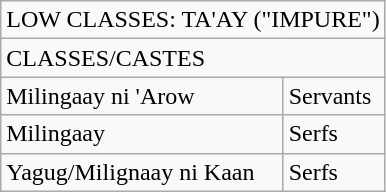<table class="wikitable">
<tr>
<td colspan="2" rowspan="1">LOW CLASSES: TA'AY ("IMPURE")</td>
</tr>
<tr>
<td colspan="2" rowspan="1">CLASSES/CASTES</td>
</tr>
<tr>
<td>Milingaay ni 'Arow</td>
<td>Servants</td>
</tr>
<tr>
<td>Milingaay</td>
<td>Serfs</td>
</tr>
<tr>
<td>Yagug/Milignaay ni Kaan</td>
<td>Serfs</td>
</tr>
</table>
